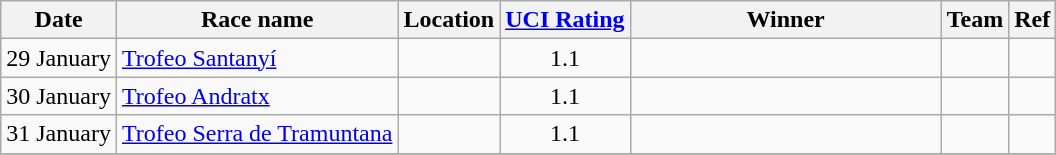<table class="wikitable sortable">
<tr>
<th>Date</th>
<th>Race name</th>
<th>Location</th>
<th><a href='#'>UCI Rating</a></th>
<th width=200px>Winner</th>
<th>Team</th>
<th>Ref</th>
</tr>
<tr>
<td>29 January</td>
<td><a href='#'>Trofeo Santanyí</a></td>
<td></td>
<td align=center>1.1</td>
<td></td>
<td></td>
<td align=center></td>
</tr>
<tr>
<td>30 January</td>
<td><a href='#'>Trofeo Andratx</a></td>
<td></td>
<td align=center>1.1</td>
<td></td>
<td></td>
<td align=center></td>
</tr>
<tr>
<td>31 January</td>
<td><a href='#'>Trofeo Serra de Tramuntana</a></td>
<td></td>
<td align=center>1.1</td>
<td></td>
<td></td>
<td align=center></td>
</tr>
<tr>
</tr>
</table>
